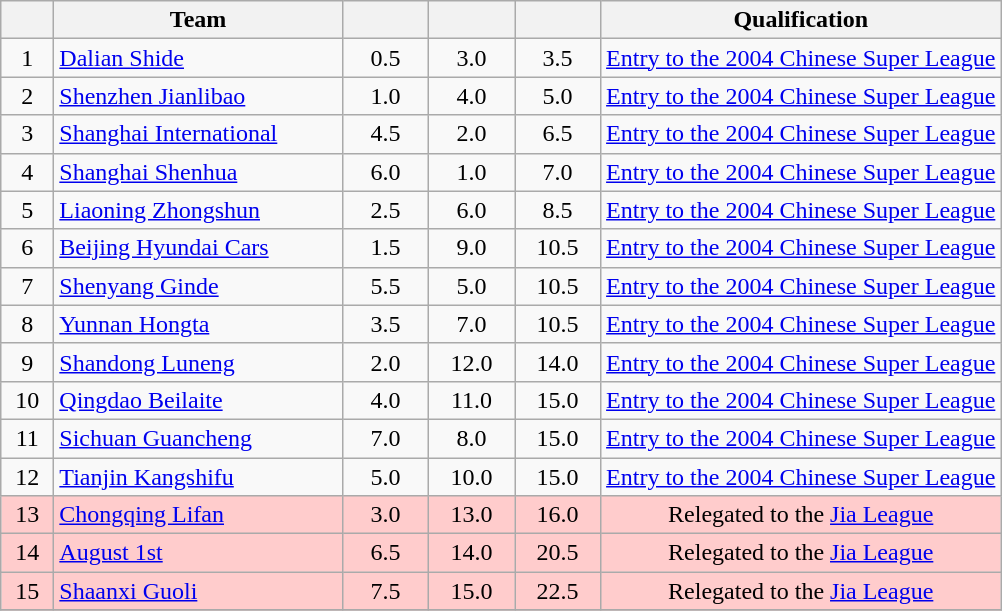<table class="wikitable" style="text-align: center;">
<tr>
<th width=28><br></th>
<th width=185>Team</th>
<th width=50></th>
<th width=50></th>
<th width=50></th>
<th>Qualification</th>
</tr>
<tr>
<td>1</td>
<td align="left"><a href='#'>Dalian Shide</a></td>
<td>0.5</td>
<td>3.0</td>
<td>3.5</td>
<td><a href='#'>Entry to the 2004 Chinese Super League</a></td>
</tr>
<tr>
<td>2</td>
<td align="left"><a href='#'>Shenzhen Jianlibao</a></td>
<td>1.0</td>
<td>4.0</td>
<td>5.0</td>
<td><a href='#'>Entry to the 2004 Chinese Super League</a></td>
</tr>
<tr>
<td>3</td>
<td align="left"><a href='#'>Shanghai International</a></td>
<td>4.5</td>
<td>2.0</td>
<td>6.5</td>
<td><a href='#'>Entry to the 2004 Chinese Super League</a></td>
</tr>
<tr>
<td>4</td>
<td align="left"><a href='#'>Shanghai Shenhua</a></td>
<td>6.0</td>
<td>1.0</td>
<td>7.0</td>
<td><a href='#'>Entry to the 2004 Chinese Super League</a></td>
</tr>
<tr>
<td>5</td>
<td align="left"><a href='#'>Liaoning Zhongshun</a></td>
<td>2.5</td>
<td>6.0</td>
<td>8.5</td>
<td><a href='#'>Entry to the 2004 Chinese Super League</a></td>
</tr>
<tr>
<td>6</td>
<td align="left"><a href='#'>Beijing Hyundai Cars</a></td>
<td>1.5</td>
<td>9.0</td>
<td>10.5</td>
<td><a href='#'>Entry to the 2004 Chinese Super League</a></td>
</tr>
<tr>
<td>7</td>
<td align="left"><a href='#'>Shenyang Ginde</a></td>
<td>5.5</td>
<td>5.0</td>
<td>10.5</td>
<td><a href='#'>Entry to the 2004 Chinese Super League</a></td>
</tr>
<tr>
<td>8</td>
<td align="left"><a href='#'>Yunnan Hongta</a></td>
<td>3.5</td>
<td>7.0</td>
<td>10.5</td>
<td><a href='#'>Entry to the 2004 Chinese Super League</a></td>
</tr>
<tr>
<td>9</td>
<td align="left"><a href='#'>Shandong Luneng</a></td>
<td>2.0</td>
<td>12.0</td>
<td>14.0</td>
<td><a href='#'>Entry to the 2004 Chinese Super League</a></td>
</tr>
<tr>
<td>10</td>
<td align="left"><a href='#'>Qingdao Beilaite</a></td>
<td>4.0</td>
<td>11.0</td>
<td>15.0</td>
<td><a href='#'>Entry to the 2004 Chinese Super League</a></td>
</tr>
<tr>
<td>11</td>
<td align="left"><a href='#'>Sichuan Guancheng</a></td>
<td>7.0</td>
<td>8.0</td>
<td>15.0</td>
<td><a href='#'>Entry to the 2004 Chinese Super League</a></td>
</tr>
<tr>
<td>12</td>
<td align="left"><a href='#'>Tianjin Kangshifu</a></td>
<td>5.0</td>
<td>10.0</td>
<td>15.0</td>
<td><a href='#'>Entry to the 2004 Chinese Super League</a></td>
</tr>
<tr bgcolor=FFCCCC>
<td>13</td>
<td align="left"><a href='#'>Chongqing Lifan</a></td>
<td>3.0</td>
<td>13.0</td>
<td>16.0</td>
<td>Relegated to the <a href='#'>Jia League</a></td>
</tr>
<tr bgcolor=FFCCCC>
<td>14</td>
<td align="left"><a href='#'>August 1st</a></td>
<td>6.5</td>
<td>14.0</td>
<td>20.5</td>
<td>Relegated to the <a href='#'>Jia League</a></td>
</tr>
<tr bgcolor=FFCCCC>
<td>15</td>
<td align="left"><a href='#'>Shaanxi Guoli</a></td>
<td>7.5</td>
<td>15.0</td>
<td>22.5</td>
<td>Relegated to the <a href='#'>Jia League</a></td>
</tr>
<tr>
</tr>
</table>
